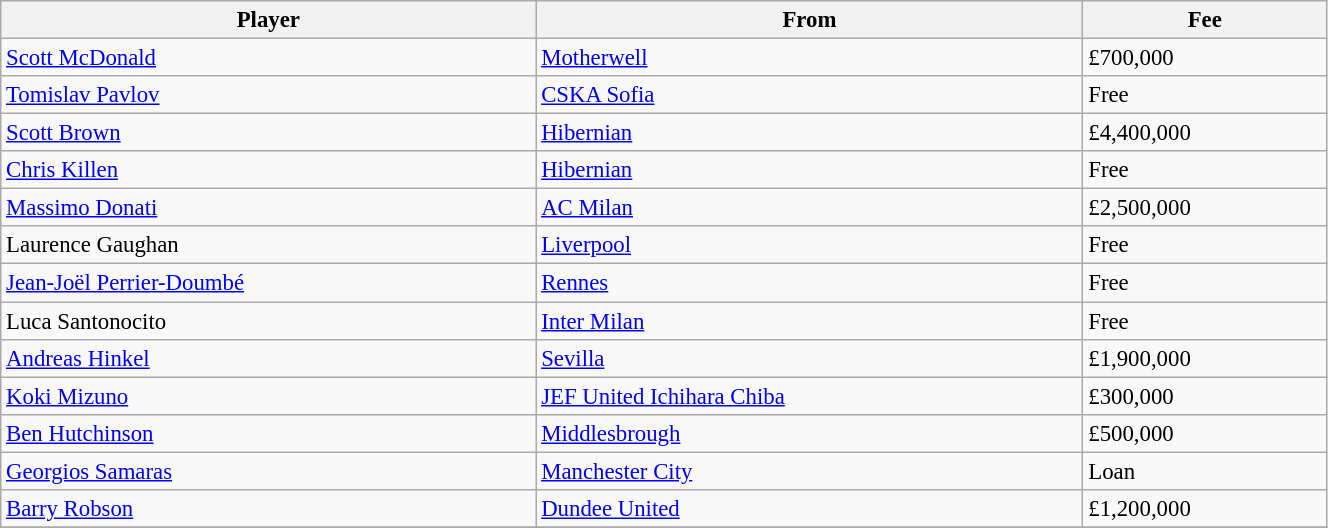<table class="wikitable sortable" style="text-align:center; font-size:95%;width:70%; text-align:left">
<tr>
<th>Player</th>
<th>From</th>
<th>Fee</th>
</tr>
<tr --->
<td> <a href='#'>Scott McDonald</a></td>
<td> <a href='#'>Motherwell</a></td>
<td>£700,000</td>
</tr>
<tr --->
<td> <a href='#'>Tomislav Pavlov</a></td>
<td> <a href='#'>CSKA Sofia</a></td>
<td>Free</td>
</tr>
<tr --->
<td> <a href='#'>Scott Brown</a></td>
<td> <a href='#'>Hibernian</a></td>
<td>£4,400,000</td>
</tr>
<tr --->
<td> <a href='#'>Chris Killen</a></td>
<td> <a href='#'>Hibernian</a></td>
<td>Free</td>
</tr>
<tr --->
<td> <a href='#'>Massimo Donati</a></td>
<td> <a href='#'>AC Milan</a></td>
<td>£2,500,000</td>
</tr>
<tr --->
<td> Laurence Gaughan</td>
<td> <a href='#'>Liverpool</a></td>
<td>Free</td>
</tr>
<tr --->
<td> <a href='#'>Jean-Joël Perrier-Doumbé</a></td>
<td> <a href='#'>Rennes</a></td>
<td>Free</td>
</tr>
<tr --->
<td> Luca Santonocito</td>
<td> <a href='#'>Inter Milan</a></td>
<td>Free </td>
</tr>
<tr --->
<td> <a href='#'>Andreas Hinkel</a></td>
<td> <a href='#'>Sevilla</a></td>
<td>£1,900,000  </td>
</tr>
<tr --->
<td> <a href='#'>Koki Mizuno</a></td>
<td> <a href='#'>JEF United Ichihara Chiba</a></td>
<td>£300,000 </td>
</tr>
<tr --->
<td> <a href='#'>Ben Hutchinson</a></td>
<td> <a href='#'>Middlesbrough</a></td>
<td>£500,000</td>
</tr>
<tr --->
<td> <a href='#'>Georgios Samaras</a></td>
<td> <a href='#'>Manchester City</a></td>
<td>Loan </td>
</tr>
<tr --->
<td> <a href='#'>Barry Robson</a></td>
<td> <a href='#'>Dundee United</a></td>
<td>£1,200,000</td>
</tr>
<tr --->
</tr>
</table>
